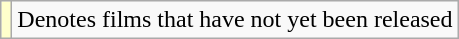<table class="wikitable sortable">
<tr>
<td style="background:#ffc;"></td>
<td>Denotes films that have not yet been released</td>
</tr>
</table>
